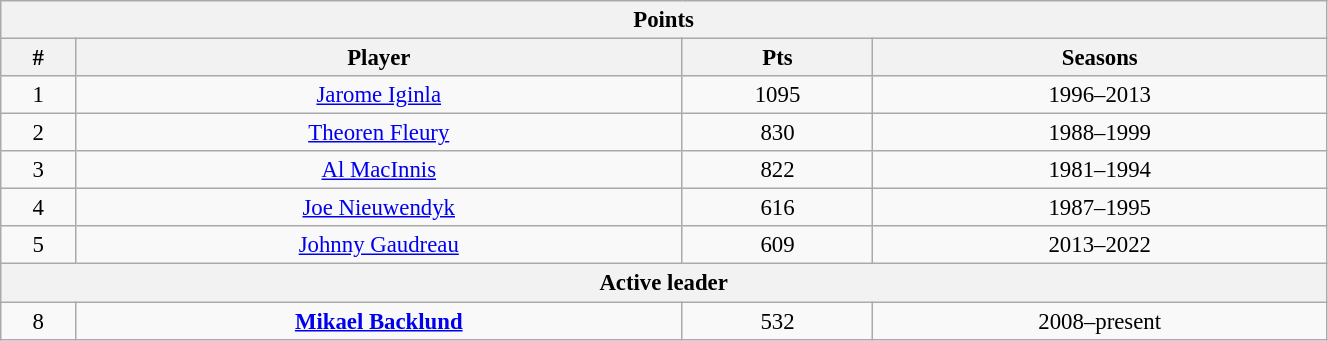<table class="wikitable" style="text-align: center; font-size: 95%" width="70%">
<tr>
<th colspan="4">Points</th>
</tr>
<tr>
<th>#</th>
<th>Player</th>
<th>Pts</th>
<th>Seasons</th>
</tr>
<tr>
<td>1</td>
<td><a href='#'>Jarome Iginla</a></td>
<td>1095</td>
<td>1996–2013</td>
</tr>
<tr>
<td>2</td>
<td><a href='#'>Theoren Fleury</a></td>
<td>830</td>
<td>1988–1999</td>
</tr>
<tr>
<td>3</td>
<td><a href='#'>Al MacInnis</a></td>
<td>822</td>
<td>1981–1994</td>
</tr>
<tr>
<td>4</td>
<td><a href='#'>Joe Nieuwendyk</a></td>
<td>616</td>
<td>1987–1995</td>
</tr>
<tr>
<td>5</td>
<td><a href='#'>Johnny Gaudreau</a></td>
<td>609</td>
<td>2013–2022</td>
</tr>
<tr>
<th colspan="4">Active leader</th>
</tr>
<tr>
<td>8</td>
<td><strong><a href='#'>Mikael Backlund</a></strong></td>
<td>532</td>
<td>2008–present</td>
</tr>
</table>
